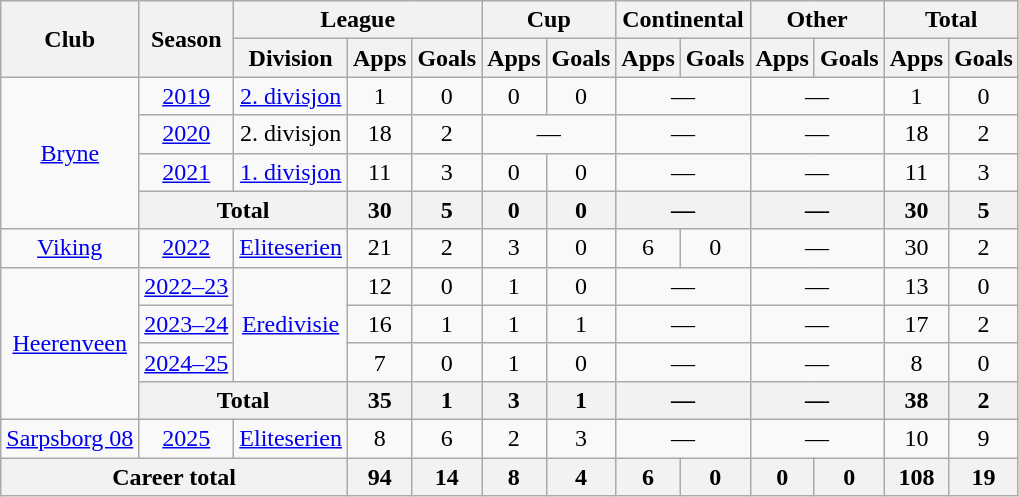<table class="wikitable" style="text-align: center;">
<tr>
<th rowspan="2">Club</th>
<th rowspan="2">Season</th>
<th colspan="3">League</th>
<th colspan="2">Cup</th>
<th colspan="2">Continental</th>
<th colspan="2">Other</th>
<th colspan="2">Total</th>
</tr>
<tr>
<th>Division</th>
<th>Apps</th>
<th>Goals</th>
<th>Apps</th>
<th>Goals</th>
<th>Apps</th>
<th>Goals</th>
<th>Apps</th>
<th>Goals</th>
<th>Apps</th>
<th>Goals</th>
</tr>
<tr>
<td rowspan="4"><a href='#'>Bryne</a></td>
<td><a href='#'>2019</a></td>
<td><a href='#'>2. divisjon</a></td>
<td>1</td>
<td>0</td>
<td>0</td>
<td>0</td>
<td colspan="2">—</td>
<td colspan="2">—</td>
<td>1</td>
<td>0</td>
</tr>
<tr>
<td><a href='#'>2020</a></td>
<td>2. divisjon</td>
<td>18</td>
<td>2</td>
<td colspan="2">—</td>
<td colspan="2">—</td>
<td colspan="2">—</td>
<td>18</td>
<td>2</td>
</tr>
<tr>
<td><a href='#'>2021</a></td>
<td><a href='#'>1. divisjon</a></td>
<td>11</td>
<td>3</td>
<td>0</td>
<td>0</td>
<td colspan="2">—</td>
<td colspan="2">—</td>
<td>11</td>
<td>3</td>
</tr>
<tr>
<th colspan="2">Total</th>
<th>30</th>
<th>5</th>
<th>0</th>
<th>0</th>
<th colspan="2">—</th>
<th colspan="2">—</th>
<th>30</th>
<th>5</th>
</tr>
<tr>
<td><a href='#'>Viking</a></td>
<td><a href='#'>2022</a></td>
<td><a href='#'>Eliteserien</a></td>
<td>21</td>
<td>2</td>
<td>3</td>
<td>0</td>
<td>6</td>
<td>0</td>
<td colspan="2">—</td>
<td>30</td>
<td>2</td>
</tr>
<tr>
<td rowspan="4"><a href='#'>Heerenveen</a></td>
<td><a href='#'>2022–23</a></td>
<td rowspan="3"><a href='#'>Eredivisie</a></td>
<td>12</td>
<td>0</td>
<td>1</td>
<td>0</td>
<td colspan="2">—</td>
<td colspan="2">—</td>
<td>13</td>
<td>0</td>
</tr>
<tr>
<td><a href='#'>2023–24</a></td>
<td>16</td>
<td>1</td>
<td>1</td>
<td>1</td>
<td colspan="2">—</td>
<td colspan="2">—</td>
<td>17</td>
<td>2</td>
</tr>
<tr>
<td><a href='#'>2024–25</a></td>
<td>7</td>
<td>0</td>
<td>1</td>
<td>0</td>
<td colspan="2">—</td>
<td colspan="2">—</td>
<td>8</td>
<td>0</td>
</tr>
<tr>
<th colspan="2">Total</th>
<th>35</th>
<th>1</th>
<th>3</th>
<th>1</th>
<th colspan="2">—</th>
<th colspan="2">—</th>
<th>38</th>
<th>2</th>
</tr>
<tr>
<td><a href='#'>Sarpsborg 08</a></td>
<td><a href='#'>2025</a></td>
<td><a href='#'>Eliteserien</a></td>
<td>8</td>
<td>6</td>
<td>2</td>
<td>3</td>
<td colspan="2">—</td>
<td colspan="2">—</td>
<td>10</td>
<td>9</td>
</tr>
<tr>
<th colspan="3">Career total</th>
<th>94</th>
<th>14</th>
<th>8</th>
<th>4</th>
<th>6</th>
<th>0</th>
<th>0</th>
<th>0</th>
<th>108</th>
<th>19</th>
</tr>
</table>
